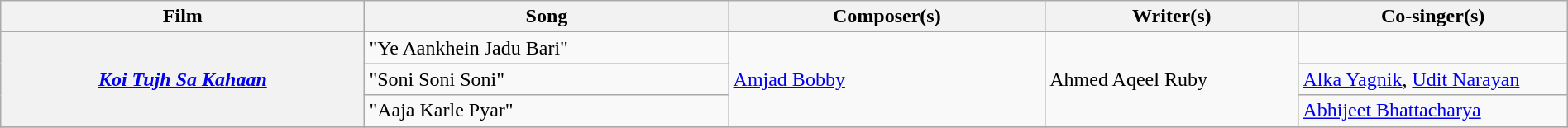<table class="wikitable plainrowheaders" width="100%" textcolor:#000;">
<tr>
<th scope="col" width=23%><strong>Film</strong></th>
<th scope="col" width=23%><strong>Song</strong></th>
<th scope="col" width=20%><strong>Composer(s)</strong></th>
<th scope="col" width=16%><strong>Writer(s)</strong></th>
<th scope="col" width=17%><strong>Co-singer(s)</strong></th>
</tr>
<tr>
<th scope="row" rowspan="3"><em><a href='#'>Koi Tujh Sa Kahaan</a></em></th>
<td>"Ye Aankhein Jadu Bari"</td>
<td rowspan="3"><a href='#'>Amjad Bobby</a></td>
<td rowspan="3">Ahmed Aqeel Ruby</td>
<td></td>
</tr>
<tr>
<td>"Soni Soni Soni"</td>
<td><a href='#'>Alka Yagnik</a>, <a href='#'>Udit Narayan</a></td>
</tr>
<tr>
<td>"Aaja Karle Pyar"</td>
<td><a href='#'>Abhijeet Bhattacharya</a></td>
</tr>
<tr>
</tr>
</table>
